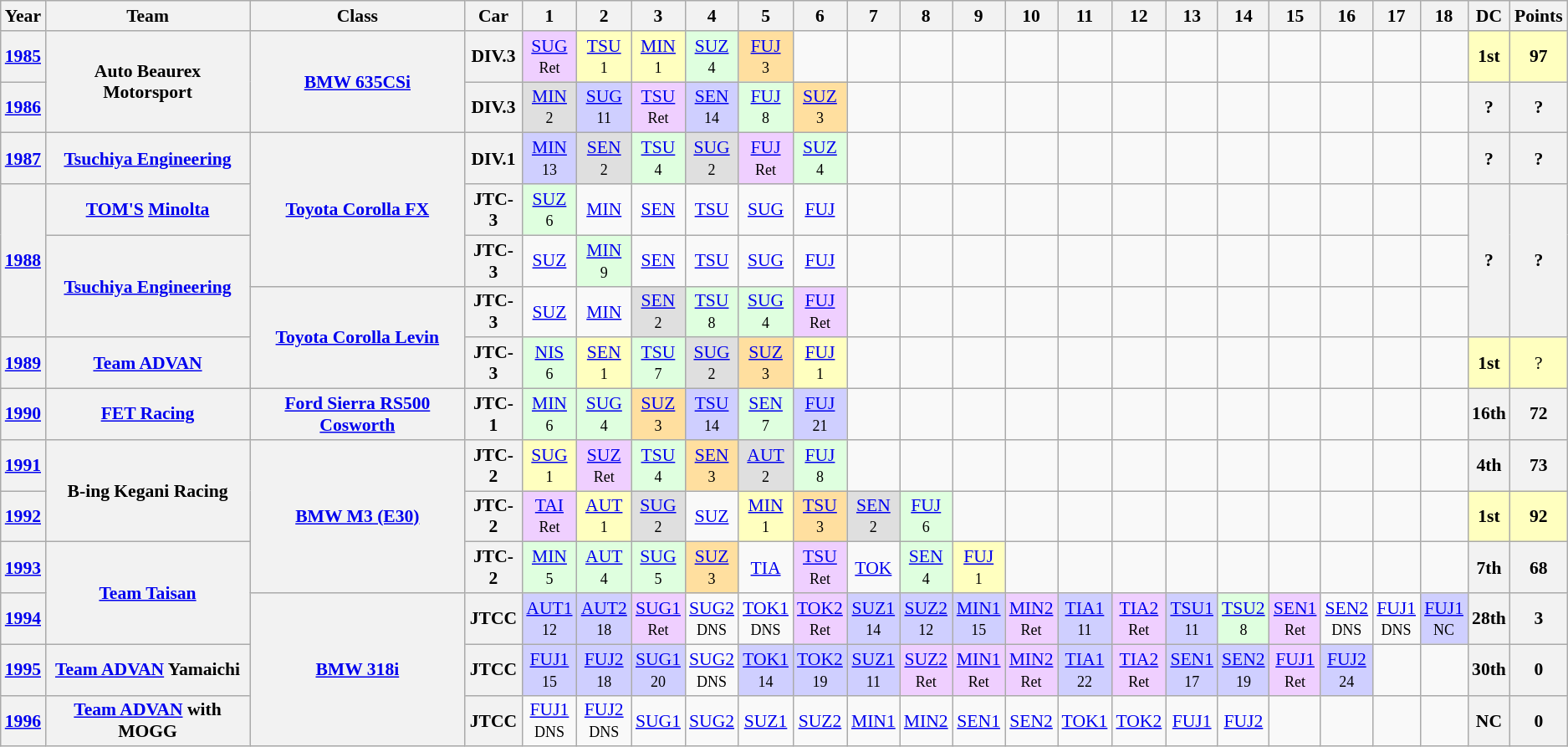<table class="wikitable" style="text-align:center; font-size:90%">
<tr>
<th>Year</th>
<th>Team</th>
<th>Class</th>
<th>Car</th>
<th>1</th>
<th>2</th>
<th>3</th>
<th>4</th>
<th>5</th>
<th>6</th>
<th>7</th>
<th>8</th>
<th>9</th>
<th>10</th>
<th>11</th>
<th>12</th>
<th>13</th>
<th>14</th>
<th>15</th>
<th>16</th>
<th>17</th>
<th>18</th>
<th>DC</th>
<th>Points</th>
</tr>
<tr>
<th><a href='#'>1985</a></th>
<th rowspan="2">Auto Beaurex Motorsport</th>
<th rowspan="2"><a href='#'>BMW 635CSi</a></th>
<th>DIV.3</th>
<td bgcolor="#EFCFFF"><a href='#'>SUG</a><br><small>Ret</small></td>
<td bgcolor="#FFFFBF"><a href='#'>TSU</a><br><small>1</small></td>
<td bgcolor="#FFFFBF"><a href='#'>MIN</a><br><small>1</small></td>
<td bgcolor="#DFFFDF"><a href='#'>SUZ</a><br><small>4</small></td>
<td bgcolor="#FFDF9F"><a href='#'>FUJ</a><br><small>3</small></td>
<td></td>
<td></td>
<td></td>
<td></td>
<td></td>
<td></td>
<td></td>
<td></td>
<td></td>
<td></td>
<td></td>
<td></td>
<td></td>
<td bgcolor="#FFFFBF"><strong>1st</strong></td>
<td bgcolor="#FFFFBF"><strong>97</strong></td>
</tr>
<tr>
<th><a href='#'>1986</a></th>
<th>DIV.3</th>
<td bgcolor="#DFDFDF"><a href='#'>MIN</a><br><small>2</small></td>
<td bgcolor="#CFCFFF"><a href='#'>SUG</a><br><small>11</small></td>
<td bgcolor="#EFCFFF"><a href='#'>TSU</a><br><small>Ret</small></td>
<td bgcolor="#CFCFFF"><a href='#'>SEN</a><br><small>14</small></td>
<td bgcolor="#DFFFDF"><a href='#'>FUJ</a><br><small>8</small></td>
<td bgcolor="#FFDF9F"><a href='#'>SUZ</a><br><small>3</small></td>
<td></td>
<td></td>
<td></td>
<td></td>
<td></td>
<td></td>
<td></td>
<td></td>
<td></td>
<td></td>
<td></td>
<td></td>
<th>?</th>
<th>?</th>
</tr>
<tr>
<th><a href='#'>1987</a></th>
<th><a href='#'>Tsuchiya Engineering</a></th>
<th rowspan="3"><a href='#'>Toyota Corolla FX</a></th>
<th>DIV.1</th>
<td bgcolor="#CFCFFF"><a href='#'>MIN</a><br><small>13</small></td>
<td bgcolor="#DFDFDF"><a href='#'>SEN</a><br><small>2</small></td>
<td bgcolor="#DFFFDF"><a href='#'>TSU</a><br><small>4</small></td>
<td bgcolor="#DFDFDF"><a href='#'>SUG</a><br><small>2</small></td>
<td bgcolor="#EFCFFF"><a href='#'>FUJ</a><br><small>Ret</small></td>
<td bgcolor="#DFFFDF"><a href='#'>SUZ</a><br><small>4</small></td>
<td></td>
<td></td>
<td></td>
<td></td>
<td></td>
<td></td>
<td></td>
<td></td>
<td></td>
<td></td>
<td></td>
<td></td>
<th>?</th>
<th>?</th>
</tr>
<tr>
<th rowspan="3"><a href='#'>1988</a></th>
<th><a href='#'>TOM'S</a> <a href='#'>Minolta</a></th>
<th>JTC-3</th>
<td bgcolor="#DFFFDF"><a href='#'>SUZ</a><br><small>6</small></td>
<td><a href='#'>MIN</a></td>
<td><a href='#'>SEN</a></td>
<td><a href='#'>TSU</a></td>
<td><a href='#'>SUG</a></td>
<td><a href='#'>FUJ</a></td>
<td></td>
<td></td>
<td></td>
<td></td>
<td></td>
<td></td>
<td></td>
<td></td>
<td></td>
<td></td>
<td></td>
<td></td>
<th rowspan="3">?</th>
<th rowspan="3">?</th>
</tr>
<tr>
<th rowspan="2"><a href='#'>Tsuchiya Engineering</a></th>
<th>JTC-3</th>
<td><a href='#'>SUZ</a></td>
<td bgcolor="#DFFFDF"><a href='#'>MIN</a><br><small>9</small></td>
<td><a href='#'>SEN</a></td>
<td><a href='#'>TSU</a></td>
<td><a href='#'>SUG</a></td>
<td><a href='#'>FUJ</a></td>
<td></td>
<td></td>
<td></td>
<td></td>
<td></td>
<td></td>
<td></td>
<td></td>
<td></td>
<td></td>
<td></td>
<td></td>
</tr>
<tr>
<th rowspan="2"><a href='#'>Toyota Corolla Levin</a></th>
<th>JTC-3</th>
<td><a href='#'>SUZ</a></td>
<td><a href='#'>MIN</a></td>
<td bgcolor="#DFDFDF"><a href='#'>SEN</a><br><small>2</small></td>
<td bgcolor="#DFFFDF"><a href='#'>TSU</a><br><small>8</small></td>
<td bgcolor="#DFFFDF"><a href='#'>SUG</a><br><small>4</small></td>
<td bgcolor="#EFCFFF"><a href='#'>FUJ</a><br><small>Ret</small></td>
<td></td>
<td></td>
<td></td>
<td></td>
<td></td>
<td></td>
<td></td>
<td></td>
<td></td>
<td></td>
<td></td>
<td></td>
</tr>
<tr>
<th><a href='#'>1989</a></th>
<th><a href='#'>Team ADVAN</a></th>
<th>JTC-3</th>
<td bgcolor="#DFFFDF"><a href='#'>NIS</a><br><small>6</small></td>
<td bgcolor="#FFFFBF"><a href='#'>SEN</a><br><small>1</small></td>
<td bgcolor="#DFFFDF"><a href='#'>TSU</a><br><small>7</small></td>
<td bgcolor="#DFDFDF"><a href='#'>SUG</a><br><small>2</small></td>
<td bgcolor="#FFDF9F"><a href='#'>SUZ</a><br><small>3</small></td>
<td bgcolor="#FFFFBF"><a href='#'>FUJ</a><br><small>1</small></td>
<td></td>
<td></td>
<td></td>
<td></td>
<td></td>
<td></td>
<td></td>
<td></td>
<td></td>
<td></td>
<td></td>
<td></td>
<td bgcolor="#FFFFBF"><strong>1st</strong></td>
<td bgcolor="#FFFFBF">?</td>
</tr>
<tr>
<th><a href='#'>1990</a></th>
<th><a href='#'>FET Racing</a></th>
<th><a href='#'>Ford Sierra RS500 Cosworth</a></th>
<th>JTC-1</th>
<td bgcolor="#DFFFDF"><a href='#'>MIN</a><br><small>6</small></td>
<td bgcolor="#DFFFDF"><a href='#'>SUG</a><br><small>4</small></td>
<td bgcolor="#FFDF9F"><a href='#'>SUZ</a><br><small>3</small></td>
<td bgcolor="#CFCFFF"><a href='#'>TSU</a><br><small>14</small></td>
<td bgcolor="#DFFFDF"><a href='#'>SEN</a><br><small>7</small></td>
<td bgcolor="#CFCFFF"><a href='#'>FUJ</a><br><small>21</small></td>
<td></td>
<td></td>
<td></td>
<td></td>
<td></td>
<td></td>
<td></td>
<td></td>
<td></td>
<td></td>
<td></td>
<td></td>
<th>16th</th>
<th>72</th>
</tr>
<tr>
<th><a href='#'>1991</a></th>
<th rowspan="2">B‐ing Kegani Racing</th>
<th rowspan="3"><a href='#'>BMW M3 (E30)</a></th>
<th>JTC-2</th>
<td bgcolor="#FFFFBF"><a href='#'>SUG</a><br><small>1</small></td>
<td bgcolor="#EFCFFF"><a href='#'>SUZ</a><br><small>Ret</small></td>
<td bgcolor="#DFFFDF"><a href='#'>TSU</a><br><small>4</small></td>
<td bgcolor="#FFDF9F"><a href='#'>SEN</a><br><small>3</small></td>
<td bgcolor="#DFDFDF"><a href='#'>AUT</a><br><small>2</small></td>
<td bgcolor="#DFFFDF"><a href='#'>FUJ</a><br><small>8</small></td>
<td></td>
<td></td>
<td></td>
<td></td>
<td></td>
<td></td>
<td></td>
<td></td>
<td></td>
<td></td>
<td></td>
<td></td>
<th>4th</th>
<th>73</th>
</tr>
<tr>
<th><a href='#'>1992</a></th>
<th>JTC-2</th>
<td bgcolor="#EFCFFF"><a href='#'>TAI</a><br><small>Ret</small></td>
<td bgcolor="#FFFFBF"><a href='#'>AUT</a><br><small>1</small></td>
<td bgcolor="#DFDFDF"><a href='#'>SUG</a><br><small>2</small></td>
<td><a href='#'>SUZ</a></td>
<td bgcolor="#FFFFBF"><a href='#'>MIN</a><br><small>1</small></td>
<td bgcolor="#FFDF9F"><a href='#'>TSU</a><br><small>3</small></td>
<td bgcolor="#DFDFDF"><a href='#'>SEN</a><br><small>2</small></td>
<td bgcolor="#DFFFDF"><a href='#'>FUJ</a><br><small>6</small></td>
<td></td>
<td></td>
<td></td>
<td></td>
<td></td>
<td></td>
<td></td>
<td></td>
<td></td>
<td></td>
<td bgcolor="#FFFFBF"><strong>1st</strong></td>
<td bgcolor="#FFFFBF"><strong>92</strong></td>
</tr>
<tr>
<th><a href='#'>1993</a></th>
<th rowspan="2"><a href='#'>Team Taisan</a></th>
<th>JTC-2</th>
<td bgcolor="#DFFFDF"><a href='#'>MIN</a><br><small>5</small></td>
<td bgcolor="#DFFFDF"><a href='#'>AUT</a><br><small>4</small></td>
<td bgcolor="#DFFFDF"><a href='#'>SUG</a><br><small>5</small></td>
<td bgcolor="#FFDF9F"><a href='#'>SUZ</a><br><small>3</small></td>
<td><a href='#'>TIA</a></td>
<td bgcolor="#EFCFFF"><a href='#'>TSU</a><br><small>Ret</small></td>
<td><a href='#'>TOK</a></td>
<td bgcolor="#DFFFDF"><a href='#'>SEN</a><br><small>4</small></td>
<td bgcolor="#FFFFBF"><a href='#'>FUJ</a><br><small>1</small></td>
<td></td>
<td></td>
<td></td>
<td></td>
<td></td>
<td></td>
<td></td>
<td></td>
<td></td>
<th>7th</th>
<th>68</th>
</tr>
<tr>
<th><a href='#'>1994</a></th>
<th rowspan="3"><a href='#'>BMW 318i</a></th>
<th>JTCC</th>
<td bgcolor="#CFCFFF"><a href='#'>AUT1</a><br><small>12</small></td>
<td bgcolor="#CFCFFF"><a href='#'>AUT2</a><br><small>18</small></td>
<td bgcolor="#EFCFFF"><a href='#'>SUG1</a><br><small>Ret</small></td>
<td><a href='#'>SUG2</a><br><small>DNS</small></td>
<td><a href='#'>TOK1</a><br><small>DNS</small></td>
<td bgcolor="#EFCFFF"><a href='#'>TOK2</a><br><small>Ret</small></td>
<td bgcolor="#CFCFFF"><a href='#'>SUZ1</a><br><small>14</small></td>
<td bgcolor="#CFCFFF"><a href='#'>SUZ2</a><br><small>12</small></td>
<td bgcolor="#CFCFFF"><a href='#'>MIN1</a><br><small>15</small></td>
<td bgcolor="#EFCFFF"><a href='#'>MIN2</a><br><small>Ret</small></td>
<td bgcolor="#CFCFFF"><a href='#'>TIA1</a><br><small>11</small></td>
<td bgcolor="#EFCFFF"><a href='#'>TIA2</a><br><small>Ret</small></td>
<td bgcolor="#CFCFFF"><a href='#'>TSU1</a><br><small>11</small></td>
<td bgcolor="#DFFFDF"><a href='#'>TSU2</a><br><small>8</small></td>
<td bgcolor="#EFCFFF"><a href='#'>SEN1</a><br><small>Ret</small></td>
<td><a href='#'>SEN2</a><br><small>DNS</small></td>
<td><a href='#'>FUJ1</a><br><small>DNS</small></td>
<td bgcolor="#CFCFFF"><a href='#'>FUJ1</a><br><small>NC</small></td>
<th>28th</th>
<th>3</th>
</tr>
<tr>
<th><a href='#'>1995</a></th>
<th><a href='#'>Team ADVAN</a> Yamaichi</th>
<th>JTCC</th>
<td bgcolor="#CFCFFF"><a href='#'>FUJ1</a><br><small>15</small></td>
<td bgcolor="#CFCFFF"><a href='#'>FUJ2</a><br><small>18</small></td>
<td bgcolor="#CFCFFF"><a href='#'>SUG1</a><br><small>20</small></td>
<td><a href='#'>SUG2</a><br><small>DNS</small></td>
<td bgcolor="#CFCFFF"><a href='#'>TOK1</a><br><small>14</small></td>
<td bgcolor="#CFCFFF"><a href='#'>TOK2</a><br><small>19</small></td>
<td bgcolor="#CFCFFF"><a href='#'>SUZ1</a><br><small>11</small></td>
<td bgcolor="#EFCFFF"><a href='#'>SUZ2</a><br><small>Ret</small></td>
<td bgcolor="#EFCFFF"><a href='#'>MIN1</a><br><small>Ret</small></td>
<td bgcolor="#EFCFFF"><a href='#'>MIN2</a><br><small>Ret</small></td>
<td bgcolor="#CFCFFF"><a href='#'>TIA1</a><br><small>22</small></td>
<td bgcolor="#EFCFFF"><a href='#'>TIA2</a><br><small>Ret</small></td>
<td bgcolor="#CFCFFF"><a href='#'>SEN1</a><br><small>17</small></td>
<td bgcolor="#CFCFFF"><a href='#'>SEN2</a><br><small>19</small></td>
<td bgcolor="#EFCFFF"><a href='#'>FUJ1</a><br><small>Ret</small></td>
<td bgcolor="#CFCFFF"><a href='#'>FUJ2</a><br><small>24</small></td>
<td></td>
<td></td>
<th>30th</th>
<th>0</th>
</tr>
<tr>
<th><a href='#'>1996</a></th>
<th><a href='#'>Team ADVAN</a> with MOGG</th>
<th>JTCC</th>
<td><a href='#'>FUJ1</a><br><small>DNS</small></td>
<td><a href='#'>FUJ2</a><br><small>DNS</small></td>
<td><a href='#'>SUG1</a></td>
<td><a href='#'>SUG2</a></td>
<td><a href='#'>SUZ1</a></td>
<td><a href='#'>SUZ2</a></td>
<td><a href='#'>MIN1</a></td>
<td><a href='#'>MIN2</a></td>
<td><a href='#'>SEN1</a></td>
<td><a href='#'>SEN2</a></td>
<td><a href='#'>TOK1</a></td>
<td><a href='#'>TOK2</a></td>
<td><a href='#'>FUJ1</a></td>
<td><a href='#'>FUJ2</a></td>
<td></td>
<td></td>
<td></td>
<td></td>
<th>NC</th>
<th>0</th>
</tr>
</table>
